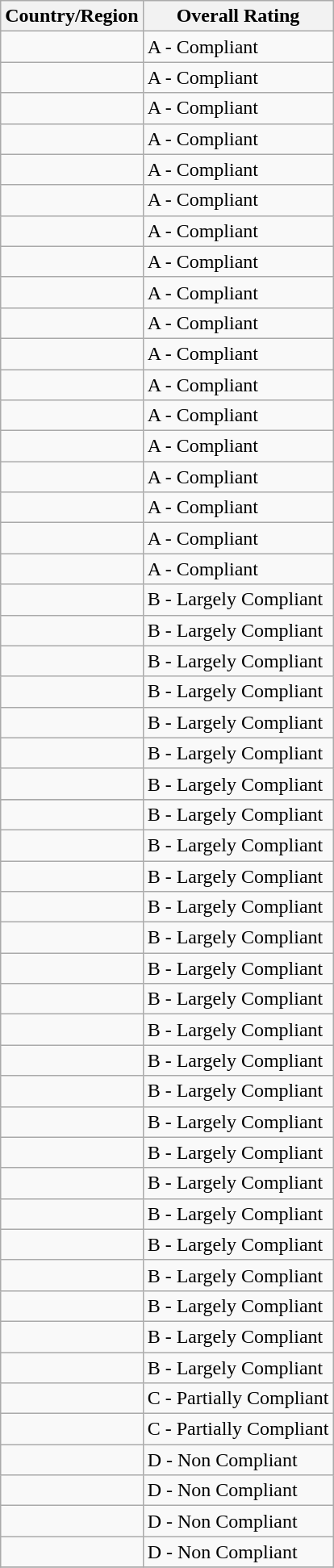<table class="wikitable sortable">
<tr>
<th style="width:2em;">Country/Region</th>
<th>Overall Rating</th>
</tr>
<tr>
<td></td>
<td>A - Compliant</td>
</tr>
<tr>
<td></td>
<td>A - Compliant</td>
</tr>
<tr>
<td></td>
<td>A - Compliant</td>
</tr>
<tr>
<td></td>
<td>A - Compliant</td>
</tr>
<tr>
<td></td>
<td>A - Compliant</td>
</tr>
<tr>
<td></td>
<td>A - Compliant</td>
</tr>
<tr>
<td></td>
<td>A - Compliant</td>
</tr>
<tr>
<td></td>
<td>A - Compliant</td>
</tr>
<tr>
<td></td>
<td>A - Compliant</td>
</tr>
<tr>
<td></td>
<td>A - Compliant</td>
</tr>
<tr>
<td></td>
<td>A - Compliant</td>
</tr>
<tr>
<td></td>
<td>A - Compliant</td>
</tr>
<tr>
<td></td>
<td>A - Compliant</td>
</tr>
<tr>
<td></td>
<td>A - Compliant</td>
</tr>
<tr>
<td></td>
<td>A - Compliant</td>
</tr>
<tr>
<td></td>
<td>A - Compliant</td>
</tr>
<tr>
<td></td>
<td>A - Compliant</td>
</tr>
<tr>
<td></td>
<td>A - Compliant</td>
</tr>
<tr>
<td></td>
<td>B - Largely Compliant</td>
</tr>
<tr>
<td></td>
<td>B - Largely Compliant</td>
</tr>
<tr>
<td></td>
<td>B - Largely Compliant</td>
</tr>
<tr>
<td></td>
<td>B - Largely Compliant</td>
</tr>
<tr>
<td></td>
<td>B - Largely Compliant</td>
</tr>
<tr>
<td></td>
<td>B - Largely Compliant</td>
</tr>
<tr>
<td></td>
<td>B - Largely Compliant</td>
</tr>
<tr>
</tr>
<tr>
</tr>
<tr>
<td></td>
<td>B - Largely Compliant</td>
</tr>
<tr>
<td></td>
<td>B - Largely Compliant</td>
</tr>
<tr>
<td></td>
<td>B - Largely Compliant</td>
</tr>
<tr>
<td></td>
<td>B - Largely Compliant</td>
</tr>
<tr>
<td></td>
<td>B - Largely Compliant</td>
</tr>
<tr>
<td></td>
<td>B - Largely Compliant</td>
</tr>
<tr>
<td></td>
<td>B - Largely Compliant</td>
</tr>
<tr>
<td></td>
<td>B - Largely Compliant</td>
</tr>
<tr>
<td></td>
<td>B - Largely Compliant</td>
</tr>
<tr>
<td></td>
<td>B - Largely Compliant</td>
</tr>
<tr>
<td></td>
<td>B - Largely Compliant</td>
</tr>
<tr>
<td></td>
<td>B - Largely Compliant</td>
</tr>
<tr>
<td></td>
<td>B - Largely Compliant</td>
</tr>
<tr>
<td></td>
<td>B - Largely Compliant</td>
</tr>
<tr>
<td></td>
<td>B - Largely Compliant</td>
</tr>
<tr>
<td></td>
<td>B - Largely Compliant</td>
</tr>
<tr>
<td></td>
<td>B - Largely Compliant</td>
</tr>
<tr>
<td></td>
<td>B - Largely Compliant</td>
</tr>
<tr>
<td></td>
<td>B - Largely Compliant</td>
</tr>
<tr>
<td></td>
<td>C - Partially Compliant</td>
</tr>
<tr>
<td></td>
<td>C - Partially Compliant</td>
</tr>
<tr>
<td></td>
<td>D - Non Compliant</td>
</tr>
<tr>
<td></td>
<td>D - Non Compliant</td>
</tr>
<tr>
<td></td>
<td>D - Non Compliant</td>
</tr>
<tr>
<td></td>
<td>D - Non Compliant</td>
</tr>
<tr>
</tr>
</table>
